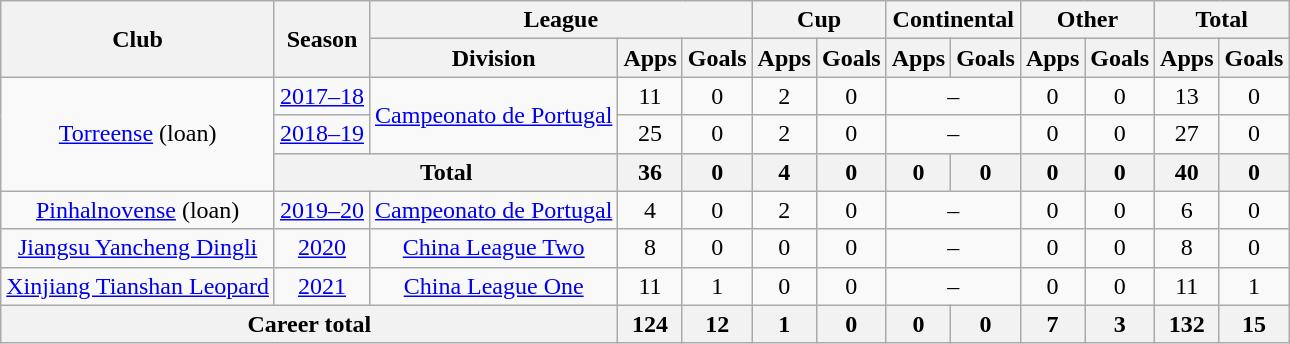<table class="wikitable" style="text-align: center">
<tr>
<th rowspan="2">Club</th>
<th rowspan="2">Season</th>
<th colspan="3">League</th>
<th colspan="2">Cup</th>
<th colspan="2">Continental</th>
<th colspan="2">Other</th>
<th colspan="2">Total</th>
</tr>
<tr>
<th>Division</th>
<th>Apps</th>
<th>Goals</th>
<th>Apps</th>
<th>Goals</th>
<th>Apps</th>
<th>Goals</th>
<th>Apps</th>
<th>Goals</th>
<th>Apps</th>
<th>Goals</th>
</tr>
<tr>
<td rowspan="3"><a href='#'>Torreense</a> (loan)</td>
<td><a href='#'>2017–18</a></td>
<td rowspan="2"><a href='#'>Campeonato de Portugal</a></td>
<td>11</td>
<td>0</td>
<td>2</td>
<td>0</td>
<td colspan="2">–</td>
<td>0</td>
<td>0</td>
<td>13</td>
<td>0</td>
</tr>
<tr>
<td><a href='#'>2018–19</a></td>
<td>25</td>
<td>0</td>
<td>2</td>
<td>0</td>
<td colspan="2">–</td>
<td>0</td>
<td>0</td>
<td>27</td>
<td>0</td>
</tr>
<tr>
<th colspan=2>Total</th>
<th>36</th>
<th>0</th>
<th>4</th>
<th>0</th>
<th>0</th>
<th>0</th>
<th>0</th>
<th>0</th>
<th>40</th>
<th>0</th>
</tr>
<tr>
<td><a href='#'>Pinhalnovense</a> (loan)</td>
<td><a href='#'>2019–20</a></td>
<td><a href='#'>Campeonato de Portugal</a></td>
<td>4</td>
<td>0</td>
<td>2</td>
<td>0</td>
<td colspan="2">–</td>
<td>0</td>
<td>0</td>
<td>6</td>
<td>0</td>
</tr>
<tr>
<td><a href='#'>Jiangsu Yancheng Dingli</a></td>
<td><a href='#'>2020</a></td>
<td><a href='#'>China League Two</a></td>
<td>8</td>
<td>0</td>
<td>0</td>
<td>0</td>
<td colspan="2">–</td>
<td>0</td>
<td>0</td>
<td>8</td>
<td>0</td>
</tr>
<tr>
<td><a href='#'>Xinjiang Tianshan Leopard</a></td>
<td><a href='#'>2021</a></td>
<td><a href='#'>China League One</a></td>
<td>11</td>
<td>1</td>
<td>0</td>
<td>0</td>
<td colspan="2">–</td>
<td>0</td>
<td>0</td>
<td>11</td>
<td>1</td>
</tr>
<tr>
<th colspan=3>Career total</th>
<th>124</th>
<th>12</th>
<th>1</th>
<th>0</th>
<th>0</th>
<th>0</th>
<th>7</th>
<th>3</th>
<th>132</th>
<th>15</th>
</tr>
</table>
